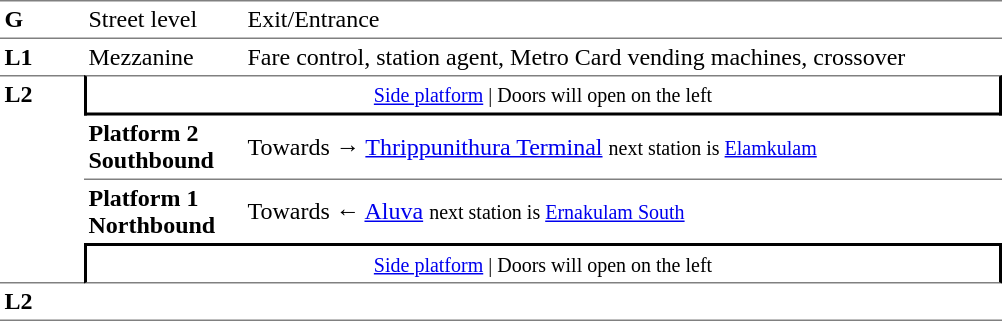<table table border=0 cellspacing=0 cellpadding=3>
<tr>
<td style="border-bottom:solid 1px gray;border-top:solid 1px gray;" width=50 valign=top><strong>G</strong></td>
<td style="border-top:solid 1px gray;border-bottom:solid 1px gray;" width=100 valign=top>Street level</td>
<td style="border-top:solid 1px gray;border-bottom:solid 1px gray;" width=500 valign=top>Exit/Entrance</td>
</tr>
<tr>
<td valign=top><strong>L1</strong></td>
<td valign=top>Mezzanine</td>
<td valign=top>Fare control, station agent, Metro Card vending machines, crossover<br></td>
</tr>
<tr>
<td style="border-top:solid 1px gray;border-bottom:solid 1px gray;" width=50 rowspan=4 valign=top><strong>L2</strong></td>
<td style="border-top:solid 1px gray;border-right:solid 2px black;border-left:solid 2px black;border-bottom:solid 2px black;text-align:center;" colspan=2><small><a href='#'>Side platform</a> | Doors will open on the left </small></td>
</tr>
<tr>
<td style="border-bottom:solid 1px gray;" width=100><span><strong>Platform 2</strong><br><strong>Southbound</strong></span></td>
<td style="border-bottom:solid 1px gray;" width=500>Towards → <a href='#'>Thrippunithura Terminal</a> <small>next station is <a href='#'>Elamkulam</a></small></td>
</tr>
<tr>
<td><span><strong>Platform 1</strong><br><strong>Northbound</strong></span></td>
<td>Towards ← <a href='#'>Aluva</a> <small>next station is <a href='#'>Ernakulam South</a></small></td>
</tr>
<tr>
<td style="border-top:solid 2px black;border-right:solid 2px black;border-left:solid 2px black;border-bottom:solid 1px gray;" colspan=2  align=center><small><a href='#'>Side platform</a> | Doors will open on the left </small></td>
</tr>
<tr>
<td style="border-bottom:solid 1px gray;" width=50 rowspan=2 valign=top><strong>L2</strong></td>
<td style="border-bottom:solid 1px gray;" width=100></td>
<td style="border-bottom:solid 1px gray;" width=500></td>
</tr>
<tr>
</tr>
</table>
